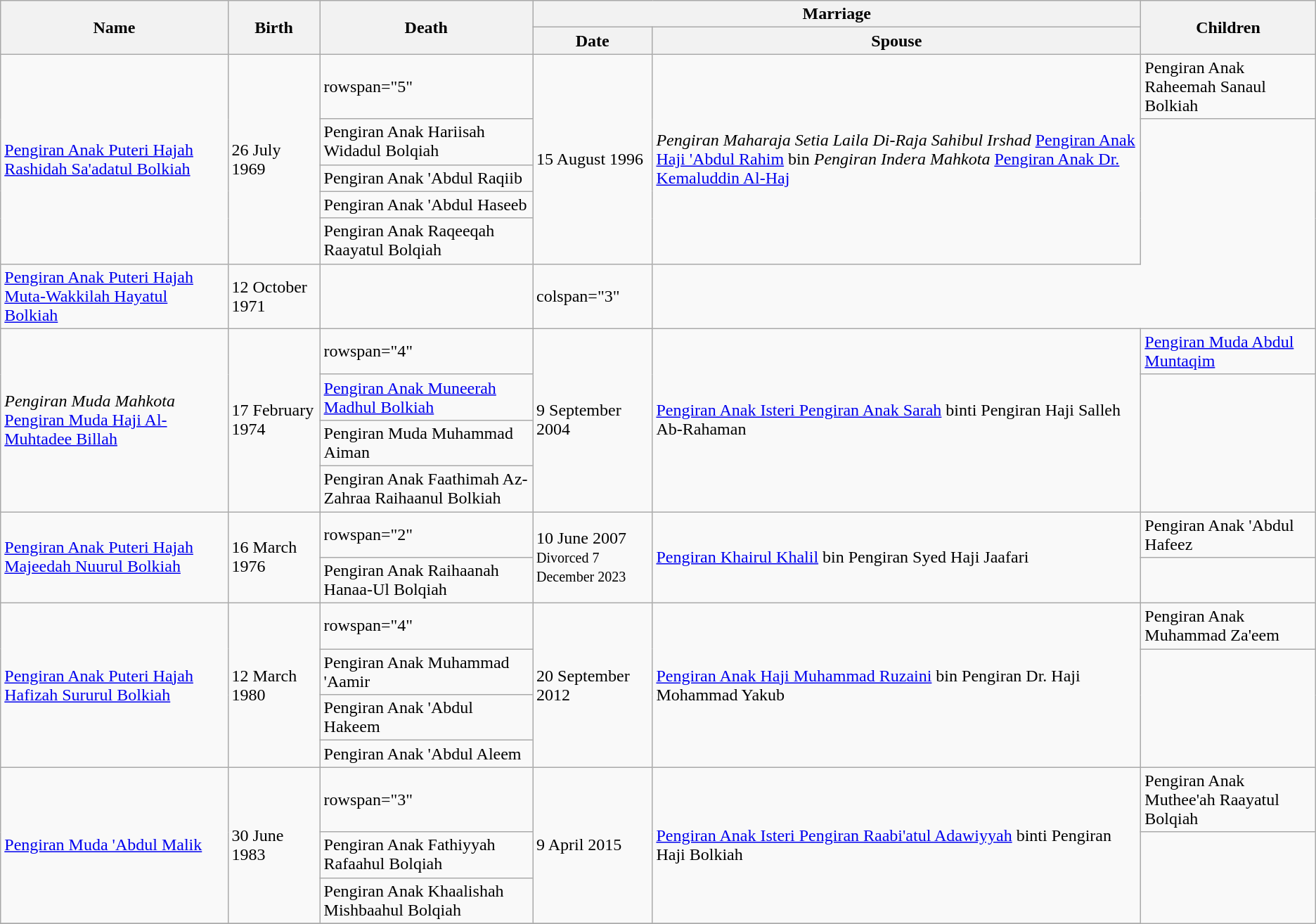<table class="wikitable">
<tr>
<th rowspan="2">Name</th>
<th rowspan="2">Birth</th>
<th rowspan="2">Death</th>
<th colspan="2">Marriage</th>
<th rowspan="2">Children</th>
</tr>
<tr>
<th>Date</th>
<th>Spouse</th>
</tr>
<tr>
<td rowspan="5"><a href='#'>Pengiran Anak Puteri Hajah Rashidah Sa'adatul Bolkiah</a></td>
<td rowspan="5">26 July 1969</td>
<td>rowspan="5" </td>
<td rowspan="5">15 August 1996</td>
<td rowspan="5"><em>Pengiran Maharaja Setia Laila Di-Raja Sahibul Irshad</em> <a href='#'>Pengiran Anak Haji 'Abdul Rahim</a> bin <em>Pengiran Indera Mahkota</em> <a href='#'>Pengiran Anak Dr. Kemaluddin Al-Haj</a></td>
<td>Pengiran Anak Raheemah Sanaul Bolkiah</td>
</tr>
<tr>
<td>Pengiran Anak Hariisah Widadul Bolqiah</td>
</tr>
<tr>
<td>Pengiran Anak 'Abdul Raqiib</td>
</tr>
<tr>
<td>Pengiran Anak 'Abdul Haseeb</td>
</tr>
<tr>
<td>Pengiran Anak Raqeeqah Raayatul Bolqiah</td>
</tr>
<tr>
<td><a href='#'>Pengiran Anak Puteri Hajah Muta-Wakkilah Hayatul Bolkiah</a></td>
<td>12 October 1971</td>
<td></td>
<td>colspan="3" </td>
</tr>
<tr>
<td rowspan="4"><em>Pengiran Muda Mahkota</em> <a href='#'>Pengiran Muda Haji Al-Muhtadee Billah</a></td>
<td rowspan="4">17 February 1974</td>
<td>rowspan="4" </td>
<td rowspan="4">9 September 2004</td>
<td rowspan="4"><a href='#'>Pengiran Anak Isteri Pengiran Anak Sarah</a> binti Pengiran Haji Salleh Ab-Rahaman</td>
<td><a href='#'>Pengiran Muda Abdul Muntaqim</a></td>
</tr>
<tr>
<td><a href='#'>Pengiran Anak Muneerah Madhul Bolkiah</a></td>
</tr>
<tr>
<td>Pengiran Muda Muhammad Aiman</td>
</tr>
<tr>
<td>Pengiran Anak Faathimah Az-Zahraa Raihaanul Bolkiah</td>
</tr>
<tr>
<td rowspan="2"><a href='#'>Pengiran Anak Puteri Hajah Majeedah Nuurul Bolkiah</a></td>
<td rowspan="2">16 March 1976</td>
<td>rowspan="2" </td>
<td rowspan="2">10 June 2007<br><small>Divorced 7 December 2023</small></td>
<td rowspan="2"><a href='#'>Pengiran Khairul Khalil</a> bin Pengiran Syed Haji Jaafari</td>
<td>Pengiran Anak 'Abdul Hafeez</td>
</tr>
<tr>
<td>Pengiran Anak Raihaanah Hanaa-Ul Bolqiah</td>
</tr>
<tr>
<td rowspan="4"><a href='#'>Pengiran Anak Puteri Hajah Hafizah Sururul Bolkiah</a></td>
<td rowspan="4">12 March 1980</td>
<td>rowspan="4" </td>
<td rowspan="4">20 September 2012</td>
<td rowspan="4"><a href='#'>Pengiran Anak Haji Muhammad Ruzaini</a> bin Pengiran Dr. Haji Mohammad Yakub</td>
<td>Pengiran Anak Muhammad Za'eem</td>
</tr>
<tr>
<td>Pengiran Anak Muhammad 'Aamir</td>
</tr>
<tr>
<td>Pengiran Anak 'Abdul Hakeem</td>
</tr>
<tr>
<td>Pengiran Anak 'Abdul Aleem</td>
</tr>
<tr>
<td rowspan="3"><a href='#'>Pengiran Muda 'Abdul Malik</a></td>
<td rowspan="3">30 June 1983</td>
<td>rowspan="3" </td>
<td rowspan="3">9 April 2015</td>
<td rowspan="3"><a href='#'>Pengiran Anak Isteri Pengiran Raabi'atul Adawiyyah</a> binti Pengiran Haji Bolkiah</td>
<td>Pengiran Anak Muthee'ah Raayatul Bolqiah</td>
</tr>
<tr>
<td>Pengiran Anak Fathiyyah Rafaahul Bolqiah</td>
</tr>
<tr>
<td>Pengiran Anak Khaalishah Mishbaahul Bolqiah</td>
</tr>
<tr>
</tr>
</table>
